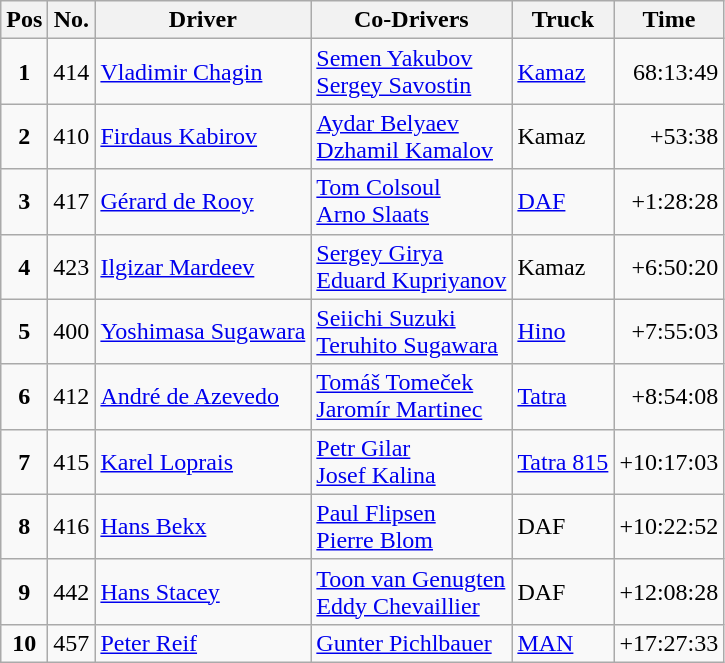<table class="wikitable">
<tr>
<th>Pos</th>
<th>No.</th>
<th>Driver</th>
<th>Co-Drivers</th>
<th>Truck</th>
<th>Time</th>
</tr>
<tr>
<td align=center><strong>1</strong></td>
<td>414</td>
<td> <a href='#'>Vladimir Chagin</a></td>
<td> <a href='#'>Semen Yakubov</a><br> <a href='#'>Sergey Savostin</a></td>
<td><a href='#'>Kamaz</a></td>
<td align="right">68:13:49</td>
</tr>
<tr>
<td align=center><strong>2</strong></td>
<td>410</td>
<td> <a href='#'>Firdaus Kabirov</a></td>
<td> <a href='#'>Aydar Belyaev</a><br> <a href='#'>Dzhamil Kamalov</a></td>
<td>Kamaz</td>
<td align="right">+53:38</td>
</tr>
<tr>
<td align=center><strong>3</strong></td>
<td>417</td>
<td> <a href='#'>Gérard de Rooy</a></td>
<td> <a href='#'>Tom Colsoul</a><br> <a href='#'>Arno Slaats</a></td>
<td><a href='#'>DAF</a></td>
<td align="right">+1:28:28</td>
</tr>
<tr>
<td align=center><strong>4</strong></td>
<td>423</td>
<td> <a href='#'>Ilgizar Mardeev</a></td>
<td> <a href='#'>Sergey Girya</a><br> <a href='#'>Eduard Kupriyanov</a></td>
<td>Kamaz</td>
<td align="right">+6:50:20</td>
</tr>
<tr>
<td align=center><strong>5</strong></td>
<td>400</td>
<td> <a href='#'>Yoshimasa Sugawara</a></td>
<td> <a href='#'>Seiichi Suzuki</a><br> <a href='#'>Teruhito Sugawara</a></td>
<td><a href='#'>Hino</a></td>
<td align=right>+7:55:03</td>
</tr>
<tr>
<td align=center><strong>6</strong></td>
<td>412</td>
<td> <a href='#'>André de Azevedo</a></td>
<td> <a href='#'>Tomáš Tomeček</a><br> <a href='#'>Jaromír Martinec</a></td>
<td><a href='#'>Tatra</a></td>
<td align="right">+8:54:08</td>
</tr>
<tr>
<td align=center><strong>7</strong></td>
<td>415</td>
<td> <a href='#'>Karel Loprais</a></td>
<td> <a href='#'>Petr Gilar</a><br> <a href='#'>Josef Kalina</a></td>
<td><a href='#'>Tatra 815</a></td>
<td align="right">+10:17:03</td>
</tr>
<tr>
<td align=center><strong>8</strong></td>
<td>416</td>
<td> <a href='#'>Hans Bekx</a></td>
<td> <a href='#'>Paul Flipsen</a><br> <a href='#'>Pierre Blom</a></td>
<td>DAF</td>
<td align="right">+10:22:52</td>
</tr>
<tr>
<td align=center><strong>9</strong></td>
<td>442</td>
<td> <a href='#'>Hans Stacey</a></td>
<td> <a href='#'>Toon van Genugten</a><br> <a href='#'>Eddy Chevaillier</a></td>
<td>DAF</td>
<td align="right">+12:08:28</td>
</tr>
<tr>
<td align=center><strong>10</strong></td>
<td>457</td>
<td> <a href='#'>Peter Reif</a></td>
<td> <a href='#'>Gunter Pichlbauer</a></td>
<td><a href='#'>MAN</a></td>
<td align="right">+17:27:33</td>
</tr>
</table>
